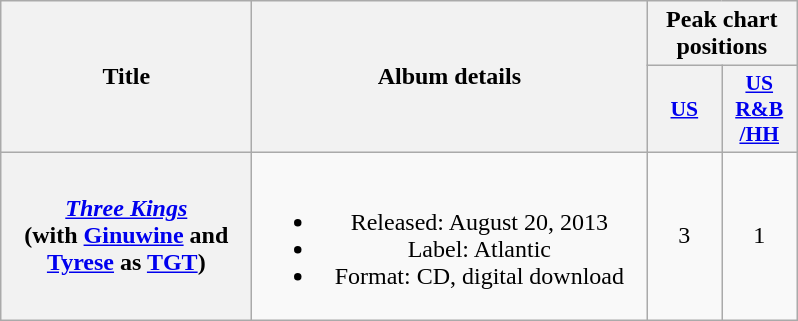<table class="wikitable plainrowheaders" style="text-align:center;">
<tr>
<th scope="col" rowspan="2" style="width:10em;">Title</th>
<th scope="col" rowspan="2" style="width:16em;">Album details</th>
<th scope="col" colspan="2">Peak chart positions</th>
</tr>
<tr>
<th scope="col" style="width:3em;font-size:90%;"><a href='#'>US</a><br></th>
<th scope="col" style="width:3em;font-size:90%;"><a href='#'>US<br>R&B<br>/HH</a><br></th>
</tr>
<tr>
<th scope="row"><em><a href='#'>Three Kings</a></em> <br><span>(with <a href='#'>Ginuwine</a> and <a href='#'>Tyrese</a> as <a href='#'>TGT</a>)</span></th>
<td><br><ul><li>Released: August 20, 2013</li><li>Label: Atlantic</li><li>Format: CD, digital download</li></ul></td>
<td>3</td>
<td>1</td>
</tr>
</table>
